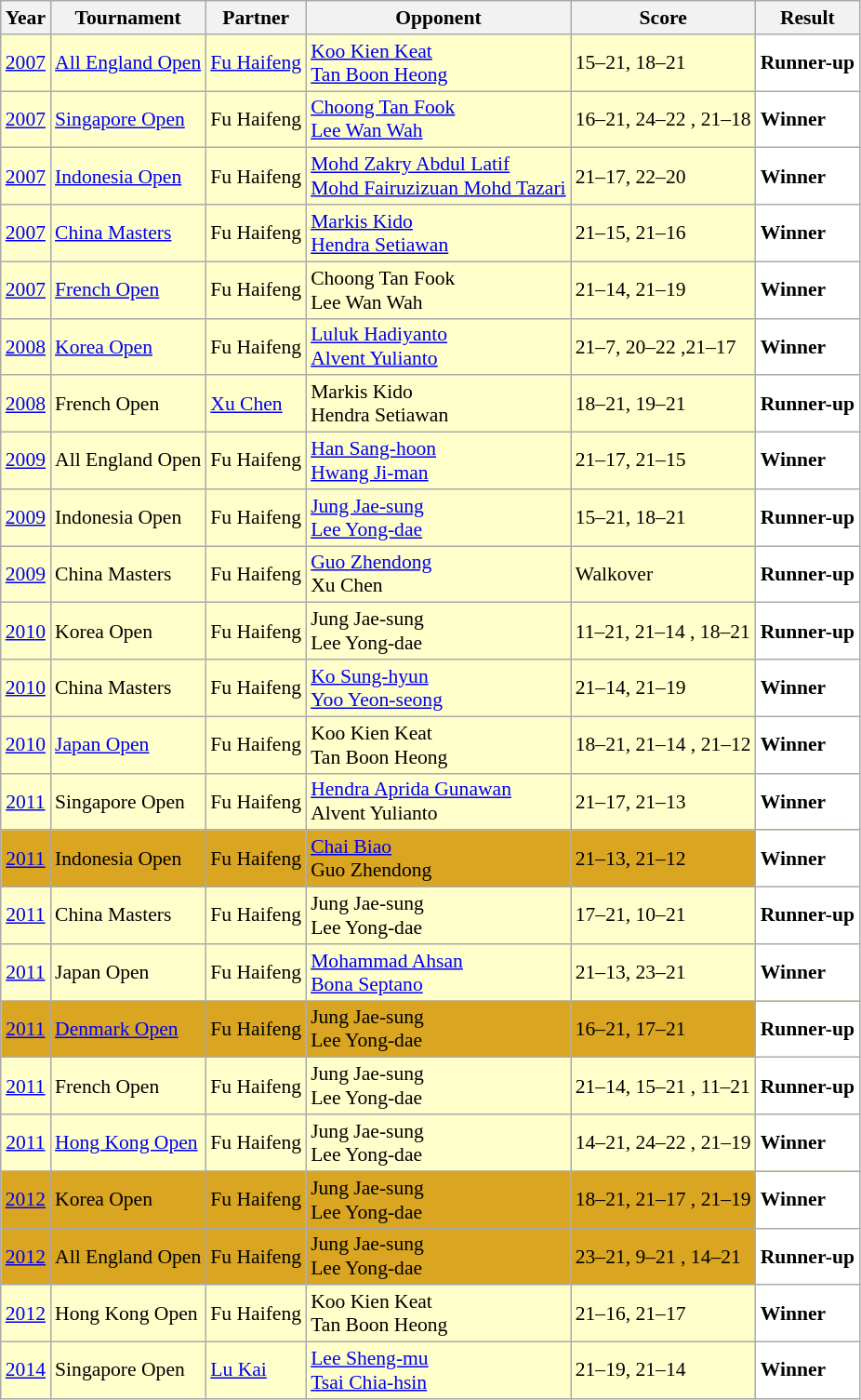<table class="sortable wikitable" style="font-size: 90%;">
<tr>
<th>Year</th>
<th>Tournament</th>
<th>Partner</th>
<th>Opponent</th>
<th>Score</th>
<th>Result</th>
</tr>
<tr style="background:#FFFFCC">
<td align="center"><a href='#'>2007</a></td>
<td align="left"><a href='#'>All England Open</a></td>
<td align="left"> <a href='#'>Fu Haifeng</a></td>
<td align="left"> <a href='#'>Koo Kien Keat</a><br> <a href='#'>Tan Boon Heong</a></td>
<td align="left">15–21, 18–21</td>
<td style="text-align:left; background:white"> <strong>Runner-up</strong></td>
</tr>
<tr style="background:#FFFFCC">
<td align="center"><a href='#'>2007</a></td>
<td align="left"><a href='#'>Singapore Open</a></td>
<td align="left"> Fu Haifeng</td>
<td align="left"> <a href='#'>Choong Tan Fook</a><br> <a href='#'>Lee Wan Wah</a></td>
<td align="left">16–21, 24–22 , 21–18</td>
<td style="text-align:left; background:white"> <strong>Winner</strong></td>
</tr>
<tr style="background:#FFFFCC">
<td align="center"><a href='#'>2007</a></td>
<td align="left"><a href='#'>Indonesia Open</a></td>
<td align="left"> Fu Haifeng</td>
<td align="left"> <a href='#'>Mohd Zakry Abdul Latif</a><br> <a href='#'>Mohd Fairuzizuan Mohd Tazari</a></td>
<td align="left">21–17, 22–20</td>
<td style="text-align:left; background:white"> <strong>Winner</strong></td>
</tr>
<tr style="background:#FFFFCC">
<td align="center"><a href='#'>2007</a></td>
<td align="left"><a href='#'>China Masters</a></td>
<td align="left"> Fu Haifeng</td>
<td align="left"> <a href='#'>Markis Kido</a><br> <a href='#'>Hendra Setiawan</a></td>
<td align="left">21–15, 21–16</td>
<td style="text-align:left; background:white"> <strong>Winner</strong></td>
</tr>
<tr style="background:#FFFFCC">
<td align="center"><a href='#'>2007</a></td>
<td align="left"><a href='#'>French Open</a></td>
<td align="left"> Fu Haifeng</td>
<td align="left"> Choong Tan Fook<br> Lee Wan Wah</td>
<td align="left">21–14, 21–19</td>
<td style="text-align:left; background:white"> <strong>Winner</strong></td>
</tr>
<tr style="background:#FFFFCC">
<td align="center"><a href='#'>2008</a></td>
<td align="left"><a href='#'>Korea Open</a></td>
<td align="left"> Fu Haifeng</td>
<td align="left"> <a href='#'>Luluk Hadiyanto</a><br> <a href='#'>Alvent Yulianto</a></td>
<td align="left">21–7, 20–22 ,21–17</td>
<td style="text-align:left; background:white"> <strong>Winner</strong></td>
</tr>
<tr style="background:#FFFFCC">
<td align="center"><a href='#'>2008</a></td>
<td align="left">French Open</td>
<td align="left"> <a href='#'>Xu Chen</a></td>
<td align="left"> Markis Kido<br> Hendra Setiawan</td>
<td align="left">18–21, 19–21</td>
<td style="text-align:left; background:white"> <strong>Runner-up</strong></td>
</tr>
<tr style="background:#FFFFCC">
<td align="center"><a href='#'>2009</a></td>
<td align="left">All England Open</td>
<td align="left"> Fu Haifeng</td>
<td align="left"> <a href='#'>Han Sang-hoon</a><br> <a href='#'>Hwang Ji-man</a></td>
<td align="left">21–17, 21–15</td>
<td style="text-align:left; background:white"> <strong>Winner</strong></td>
</tr>
<tr style="background:#FFFFCC">
<td align="center"><a href='#'>2009</a></td>
<td align="left">Indonesia Open</td>
<td align="left"> Fu Haifeng</td>
<td align="left"> <a href='#'>Jung Jae-sung</a><br> <a href='#'>Lee Yong-dae</a></td>
<td align="left">15–21, 18–21</td>
<td style="text-align:left; background:white"> <strong>Runner-up</strong></td>
</tr>
<tr style="background:#FFFFCC">
<td align="center"><a href='#'>2009</a></td>
<td align="left">China Masters</td>
<td align="left"> Fu Haifeng</td>
<td align="left"> <a href='#'>Guo Zhendong</a><br> Xu Chen</td>
<td align="left">Walkover</td>
<td style="text-align:left; background:white"> <strong>Runner-up</strong></td>
</tr>
<tr style="background:#FFFFCC">
<td align="center"><a href='#'>2010</a></td>
<td align="left">Korea Open</td>
<td align="left"> Fu Haifeng</td>
<td align="left"> Jung Jae-sung<br> Lee Yong-dae</td>
<td align="left">11–21, 21–14 , 18–21</td>
<td style="text-align:left; background:white"> <strong>Runner-up</strong></td>
</tr>
<tr style="background:#FFFFCC">
<td align="center"><a href='#'>2010</a></td>
<td align="left">China Masters</td>
<td align="left"> Fu Haifeng</td>
<td align="left"> <a href='#'>Ko Sung-hyun</a><br> <a href='#'>Yoo Yeon-seong</a></td>
<td align="left">21–14, 21–19</td>
<td style="text-align:left; background:white"> <strong>Winner</strong></td>
</tr>
<tr style="background:#FFFFCC">
<td align="center"><a href='#'>2010</a></td>
<td align="left"><a href='#'>Japan Open</a></td>
<td align="left"> Fu Haifeng</td>
<td align="left"> Koo Kien Keat<br> Tan Boon Heong</td>
<td align="left">18–21, 21–14 , 21–12</td>
<td style="text-align:left; background:white"> <strong>Winner</strong></td>
</tr>
<tr style="background:#FFFFCC">
<td align="center"><a href='#'>2011</a></td>
<td align="left">Singapore Open</td>
<td align="left"> Fu Haifeng</td>
<td align="left"> <a href='#'>Hendra Aprida Gunawan</a><br> Alvent Yulianto</td>
<td align="left">21–17, 21–13</td>
<td style="text-align:left; background:white"> <strong>Winner</strong></td>
</tr>
<tr style="background:#DAA520">
<td align="center"><a href='#'>2011</a></td>
<td align="left">Indonesia Open</td>
<td align="left"> Fu Haifeng</td>
<td align="left"> <a href='#'>Chai Biao</a><br> Guo Zhendong</td>
<td align="left">21–13, 21–12</td>
<td style="text-align:left; background:white"> <strong>Winner</strong></td>
</tr>
<tr style="background:#FFFFCC">
<td align="center"><a href='#'>2011</a></td>
<td align="left">China Masters</td>
<td align="left"> Fu Haifeng</td>
<td align="left"> Jung Jae-sung<br> Lee Yong-dae</td>
<td align="left">17–21, 10–21</td>
<td style="text-align:left; background:white"> <strong>Runner-up</strong></td>
</tr>
<tr style="background:#FFFFCC">
<td align="center"><a href='#'>2011</a></td>
<td align="left">Japan Open</td>
<td align="left"> Fu Haifeng</td>
<td align="left"> <a href='#'>Mohammad Ahsan</a><br> <a href='#'>Bona Septano</a></td>
<td align="left">21–13, 23–21</td>
<td style="text-align:left; background:white"> <strong>Winner</strong></td>
</tr>
<tr style="background:#DAA520">
<td align="center"><a href='#'>2011</a></td>
<td align="left"><a href='#'>Denmark Open</a></td>
<td align="left"> Fu Haifeng</td>
<td align="left"> Jung Jae-sung<br> Lee Yong-dae</td>
<td align="left">16–21, 17–21</td>
<td style="text-align:left; background:white"> <strong>Runner-up</strong></td>
</tr>
<tr style="background:#FFFFCC">
<td align="center"><a href='#'>2011</a></td>
<td align="left">French Open</td>
<td align="left"> Fu Haifeng</td>
<td align="left"> Jung Jae-sung<br> Lee Yong-dae</td>
<td align="left">21–14, 15–21 , 11–21</td>
<td style="text-align:left; background:white"> <strong>Runner-up</strong></td>
</tr>
<tr style="background:#FFFFCC">
<td align="center"><a href='#'>2011</a></td>
<td align="left"><a href='#'>Hong Kong Open</a></td>
<td align="left"> Fu Haifeng</td>
<td align="left"> Jung Jae-sung<br> Lee Yong-dae</td>
<td align="left">14–21, 24–22 , 21–19</td>
<td style="text-align:left; background:white"> <strong>Winner</strong></td>
</tr>
<tr style="background:#DAA520">
<td align="center"><a href='#'>2012</a></td>
<td align="left">Korea Open</td>
<td align="left"> Fu Haifeng</td>
<td align="left"> Jung Jae-sung<br> Lee Yong-dae</td>
<td align="left">18–21, 21–17 , 21–19</td>
<td style="text-align:left; background:white"> <strong>Winner</strong></td>
</tr>
<tr style="background:#DAA520">
<td align="center"><a href='#'>2012</a></td>
<td align="left">All England Open</td>
<td align="left"> Fu Haifeng</td>
<td align="left"> Jung Jae-sung<br> Lee Yong-dae</td>
<td align="left">23–21, 9–21 , 14–21</td>
<td style="text-align:left; background:white"> <strong>Runner-up</strong></td>
</tr>
<tr style="background:#FFFFCC">
<td align="center"><a href='#'>2012</a></td>
<td align="left">Hong Kong Open</td>
<td align="left"> Fu Haifeng</td>
<td align="left"> Koo Kien Keat<br> Tan Boon Heong</td>
<td align="left">21–16, 21–17</td>
<td style="text-align:left; background:white"> <strong>Winner</strong></td>
</tr>
<tr style="background:#FFFFCC">
<td align="center"><a href='#'>2014</a></td>
<td align="left">Singapore Open</td>
<td align="left"> <a href='#'>Lu Kai</a></td>
<td align="left"> <a href='#'>Lee Sheng-mu</a><br> <a href='#'>Tsai Chia-hsin</a></td>
<td align="left">21–19, 21–14</td>
<td style="text-align:left; background:white"> <strong>Winner</strong></td>
</tr>
</table>
